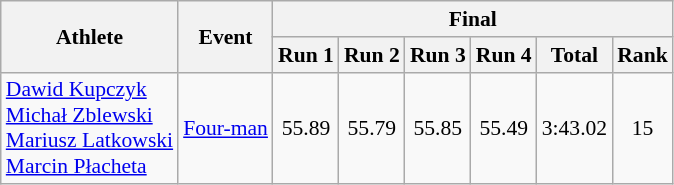<table class="wikitable" style="font-size:90%">
<tr>
<th rowspan="2">Athlete</th>
<th rowspan="2">Event</th>
<th colspan="6">Final</th>
</tr>
<tr>
<th>Run 1</th>
<th>Run 2</th>
<th>Run 3</th>
<th>Run 4</th>
<th>Total</th>
<th>Rank</th>
</tr>
<tr>
<td><a href='#'>Dawid Kupczyk</a><br><a href='#'>Michał Zblewski</a><br><a href='#'>Mariusz Latkowski</a><br><a href='#'>Marcin Płacheta</a></td>
<td><a href='#'>Four-man</a></td>
<td align="center">55.89</td>
<td align="center">55.79</td>
<td align="center">55.85</td>
<td align="center">55.49</td>
<td align="center">3:43.02</td>
<td align="center">15</td>
</tr>
</table>
